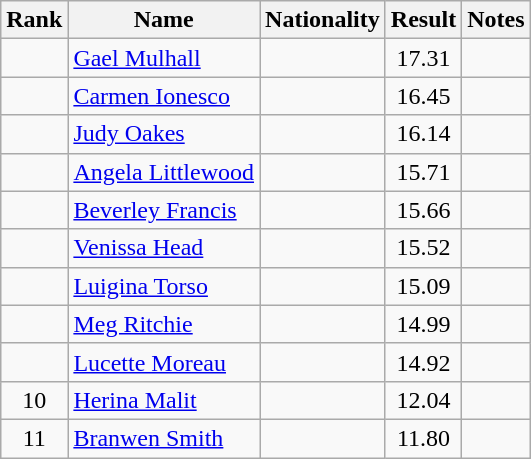<table class="wikitable sortable" style=" text-align:center">
<tr>
<th>Rank</th>
<th>Name</th>
<th>Nationality</th>
<th>Result</th>
<th>Notes</th>
</tr>
<tr>
<td></td>
<td align=left><a href='#'>Gael Mulhall</a></td>
<td align=left></td>
<td>17.31</td>
<td></td>
</tr>
<tr>
<td></td>
<td align=left><a href='#'>Carmen Ionesco</a></td>
<td align=left></td>
<td>16.45</td>
<td></td>
</tr>
<tr>
<td></td>
<td align=left><a href='#'>Judy Oakes</a></td>
<td align=left></td>
<td>16.14</td>
<td></td>
</tr>
<tr>
<td></td>
<td align=left><a href='#'>Angela Littlewood</a></td>
<td align=left></td>
<td>15.71</td>
<td></td>
</tr>
<tr>
<td></td>
<td align=left><a href='#'>Beverley Francis</a></td>
<td align=left></td>
<td>15.66</td>
<td></td>
</tr>
<tr>
<td></td>
<td align=left><a href='#'>Venissa Head</a></td>
<td align=left></td>
<td>15.52</td>
<td></td>
</tr>
<tr>
<td></td>
<td align=left><a href='#'>Luigina Torso</a></td>
<td align=left></td>
<td>15.09</td>
<td></td>
</tr>
<tr>
<td></td>
<td align=left><a href='#'>Meg Ritchie</a></td>
<td align=left></td>
<td>14.99</td>
<td></td>
</tr>
<tr>
<td></td>
<td align=left><a href='#'>Lucette Moreau</a></td>
<td align=left></td>
<td>14.92</td>
<td></td>
</tr>
<tr>
<td>10</td>
<td align=left><a href='#'>Herina Malit</a></td>
<td align=left></td>
<td>12.04</td>
<td></td>
</tr>
<tr>
<td>11</td>
<td align=left><a href='#'>Branwen Smith</a></td>
<td align=left></td>
<td>11.80</td>
<td></td>
</tr>
</table>
